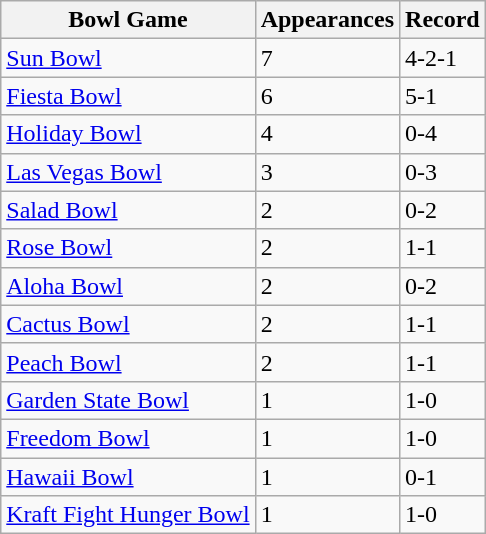<table class="wikitable sortable">
<tr>
<th>Bowl Game</th>
<th>Appearances</th>
<th>Record</th>
</tr>
<tr>
<td><a href='#'>Sun Bowl</a></td>
<td>7</td>
<td>4-2-1</td>
</tr>
<tr>
<td><a href='#'>Fiesta Bowl</a></td>
<td>6</td>
<td>5-1</td>
</tr>
<tr>
<td><a href='#'>Holiday Bowl</a></td>
<td>4</td>
<td>0-4</td>
</tr>
<tr>
<td><a href='#'>Las Vegas Bowl</a></td>
<td>3</td>
<td>0-3</td>
</tr>
<tr>
<td><a href='#'>Salad Bowl</a></td>
<td>2</td>
<td>0-2</td>
</tr>
<tr>
<td><a href='#'>Rose Bowl</a></td>
<td>2</td>
<td>1-1</td>
</tr>
<tr>
<td><a href='#'>Aloha Bowl</a></td>
<td>2</td>
<td>0-2</td>
</tr>
<tr>
<td><a href='#'>Cactus Bowl</a></td>
<td>2</td>
<td>1-1</td>
</tr>
<tr>
<td><a href='#'>Peach Bowl</a></td>
<td>2</td>
<td>1-1</td>
</tr>
<tr>
<td><a href='#'>Garden State Bowl</a></td>
<td>1</td>
<td>1-0</td>
</tr>
<tr>
<td><a href='#'>Freedom Bowl</a></td>
<td>1</td>
<td>1-0</td>
</tr>
<tr>
<td><a href='#'>Hawaii Bowl</a></td>
<td>1</td>
<td>0-1</td>
</tr>
<tr>
<td><a href='#'>Kraft Fight Hunger Bowl</a></td>
<td>1</td>
<td>1-0</td>
</tr>
</table>
